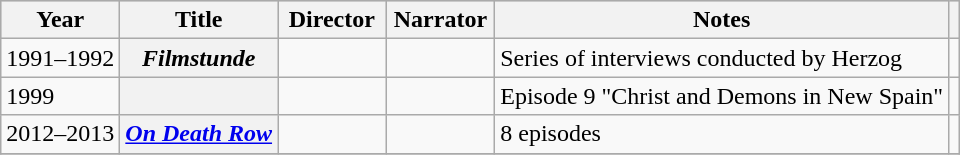<table class="wikitable plainrowheaders">
<tr style="background:#ccc; text-align:center;">
<th scope="col">Year</th>
<th scope="col">Title</th>
<th scope="col" width=65>Director</th>
<th scope="col" width=65>Narrator</th>
<th scope="col">Notes</th>
<th scope="col"></th>
</tr>
<tr>
<td>1991–1992</td>
<th scope=row><em>Filmstunde</em></th>
<td></td>
<td></td>
<td>Series of interviews conducted by Herzog</td>
<td style="text-align:center;"></td>
</tr>
<tr>
<td>1999</td>
<th scope=row></th>
<td></td>
<td></td>
<td>Episode 9 "Christ and Demons in New Spain"</td>
<td style="text-align:center;"></td>
</tr>
<tr>
<td>2012–2013</td>
<th scope=row><em><a href='#'>On Death Row</a></em></th>
<td></td>
<td></td>
<td>8 episodes</td>
<td style="text-align:center;"></td>
</tr>
<tr>
</tr>
</table>
